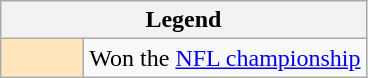<table class="wikitable mw-collapsible">
<tr>
<th colspan="2">Legend</th>
</tr>
<tr>
<td style="background:#ffe6bd; width:3em;"></td>
<td>Won the <a href='#'>NFL championship</a></td>
</tr>
</table>
